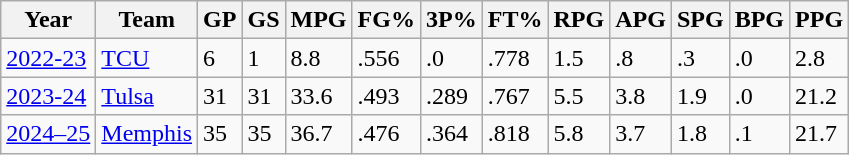<table class="wikitable sortable">
<tr>
<th>Year</th>
<th>Team</th>
<th><abbr>GP</abbr></th>
<th><abbr>GS</abbr></th>
<th><abbr>MPG</abbr></th>
<th><abbr>FG%</abbr></th>
<th><abbr>3P%</abbr></th>
<th><abbr>FT%</abbr></th>
<th><abbr>RPG</abbr></th>
<th><abbr>APG</abbr></th>
<th><abbr>SPG</abbr></th>
<th><abbr>BPG</abbr></th>
<th><abbr>PPG</abbr></th>
</tr>
<tr>
<td><a href='#'>2022-23</a></td>
<td><a href='#'>TCU</a></td>
<td>6</td>
<td>1</td>
<td>8.8</td>
<td>.556</td>
<td>.0</td>
<td>.778</td>
<td>1.5</td>
<td>.8</td>
<td>.3</td>
<td>.0</td>
<td>2.8</td>
</tr>
<tr>
<td><a href='#'>2023-24</a></td>
<td><a href='#'>Tulsa</a></td>
<td>31</td>
<td>31</td>
<td>33.6</td>
<td>.493</td>
<td>.289</td>
<td>.767</td>
<td>5.5</td>
<td>3.8</td>
<td>1.9</td>
<td>.0</td>
<td>21.2</td>
</tr>
<tr>
<td><a href='#'>2024–25</a></td>
<td><a href='#'>Memphis</a></td>
<td>35</td>
<td>35</td>
<td>36.7</td>
<td>.476</td>
<td>.364</td>
<td>.818</td>
<td>5.8</td>
<td>3.7</td>
<td>1.8</td>
<td>.1</td>
<td>21.7</td>
</tr>
</table>
